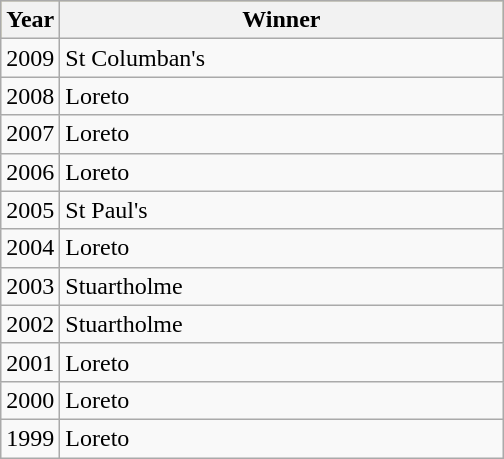<table class="wikitable">
<tr bgcolor=#bdb76b>
<th style="width:2em;">Year</th>
<th style="width:18em;">Winner</th>
</tr>
<tr>
<td>2009</td>
<td>St Columban's</td>
</tr>
<tr>
<td>2008</td>
<td>Loreto</td>
</tr>
<tr>
<td>2007</td>
<td>Loreto</td>
</tr>
<tr>
<td>2006</td>
<td>Loreto</td>
</tr>
<tr>
<td>2005</td>
<td>St Paul's</td>
</tr>
<tr>
<td>2004</td>
<td>Loreto</td>
</tr>
<tr>
<td>2003</td>
<td>Stuartholme</td>
</tr>
<tr>
<td>2002</td>
<td>Stuartholme</td>
</tr>
<tr>
<td>2001</td>
<td>Loreto</td>
</tr>
<tr>
<td>2000</td>
<td>Loreto</td>
</tr>
<tr>
<td>1999</td>
<td>Loreto</td>
</tr>
</table>
